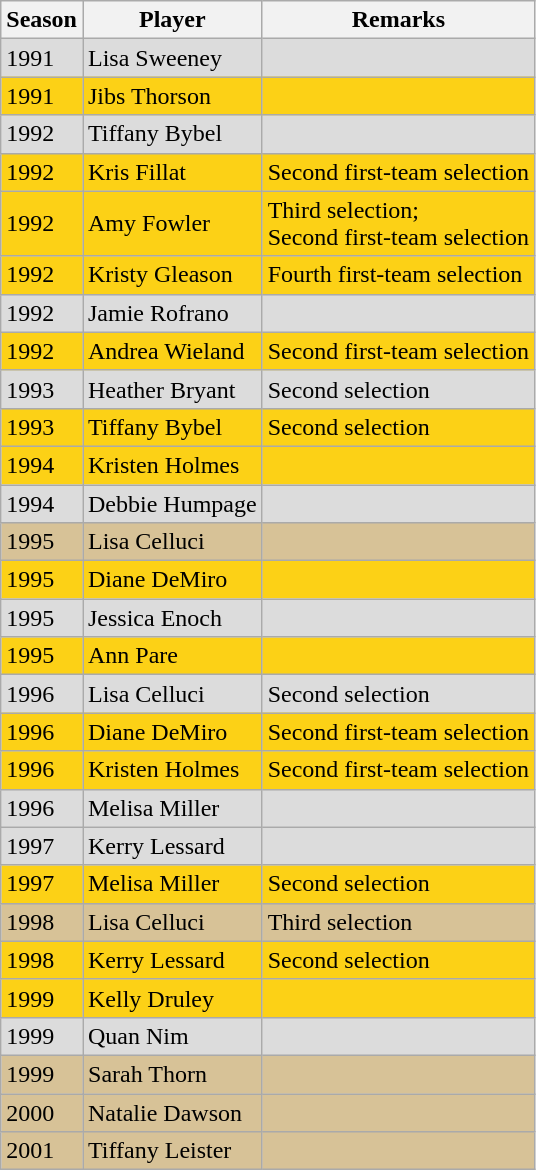<table class="wikitable">
<tr>
<th width=>Season</th>
<th width=>Player</th>
<th width=>Remarks</th>
</tr>
<tr align="left"  style="background: #dcdcdc;">
<td>1991</td>
<td>Lisa Sweeney</td>
<td></td>
</tr>
<tr align="left"  style="background: #FCD116;">
<td>1991</td>
<td>Jibs Thorson</td>
<td></td>
</tr>
<tr align="left"  style="background: #dcdcdc;">
<td>1992</td>
<td>Tiffany Bybel</td>
<td></td>
</tr>
<tr align="left"  style="background: #FCD116;">
<td>1992</td>
<td>Kris Fillat</td>
<td>Second first-team selection</td>
</tr>
<tr align="left"  style="background: #FCD116;">
<td>1992</td>
<td>Amy Fowler</td>
<td>Third selection; <br> Second first-team selection</td>
</tr>
<tr align="left"  style="background: #FCD116;">
<td>1992</td>
<td>Kristy Gleason</td>
<td>Fourth first-team selection</td>
</tr>
<tr align="left"  style="background: #dcdcdc;">
<td>1992</td>
<td>Jamie Rofrano</td>
<td></td>
</tr>
<tr align="left"  style="background: #FCD116;">
<td>1992</td>
<td>Andrea Wieland</td>
<td>Second first-team selection</td>
</tr>
<tr align="left"  style="background: #dcdcdc;">
<td>1993</td>
<td>Heather Bryant</td>
<td>Second selection</td>
</tr>
<tr align="left"  style="background: #FCD116;">
<td>1993</td>
<td>Tiffany Bybel</td>
<td>Second selection</td>
</tr>
<tr align="left"  style="background: #FCD116;">
<td>1994</td>
<td>Kristen Holmes</td>
<td></td>
</tr>
<tr align="left"  style="background: #dcdcdc;">
<td>1994</td>
<td>Debbie Humpage</td>
<td></td>
</tr>
<tr align="left"  style="background: #d7c297;">
<td>1995</td>
<td>Lisa Celluci</td>
<td></td>
</tr>
<tr align="left"  style="background: #FCD116;">
<td>1995</td>
<td>Diane DeMiro</td>
<td></td>
</tr>
<tr align="left"  style="background: #dcdcdc;">
<td>1995</td>
<td>Jessica Enoch</td>
<td></td>
</tr>
<tr align="left"  style="background: #FCD116;">
<td>1995</td>
<td>Ann Pare</td>
<td></td>
</tr>
<tr align="left"  style="background: #dcdcdc;">
<td>1996</td>
<td>Lisa Celluci</td>
<td>Second selection</td>
</tr>
<tr align="left"  style="background: #FCD116;">
<td>1996</td>
<td>Diane DeMiro</td>
<td>Second first-team selection</td>
</tr>
<tr align="left"  style="background: #FCD116;">
<td>1996</td>
<td>Kristen Holmes</td>
<td>Second first-team selection</td>
</tr>
<tr align="left"  style="background: #dcdcdc;">
<td>1996</td>
<td>Melisa Miller</td>
<td></td>
</tr>
<tr align="left"  style="background: #dcdcdc;">
<td>1997</td>
<td>Kerry Lessard</td>
<td></td>
</tr>
<tr align="left"  style="background: #FCD116;">
<td>1997</td>
<td>Melisa Miller</td>
<td>Second selection</td>
</tr>
<tr align="left"  style="background: #d7c297;">
<td>1998</td>
<td>Lisa Celluci</td>
<td>Third selection</td>
</tr>
<tr align="left"  style="background: #FCD116;">
<td>1998</td>
<td>Kerry Lessard</td>
<td>Second selection</td>
</tr>
<tr align="left"  style="background: #FCD116;">
<td>1999</td>
<td>Kelly Druley</td>
<td></td>
</tr>
<tr align="left"  style="background: #dcdcdc;">
<td>1999</td>
<td>Quan Nim</td>
<td></td>
</tr>
<tr align="left"  style="background: #d7c297;">
<td>1999</td>
<td>Sarah Thorn</td>
<td></td>
</tr>
<tr align="left"  style="background: #d7c297;">
<td>2000</td>
<td>Natalie Dawson</td>
<td></td>
</tr>
<tr align="left"  style="background: #d7c297;">
<td>2001</td>
<td>Tiffany Leister</td>
<td></td>
</tr>
</table>
